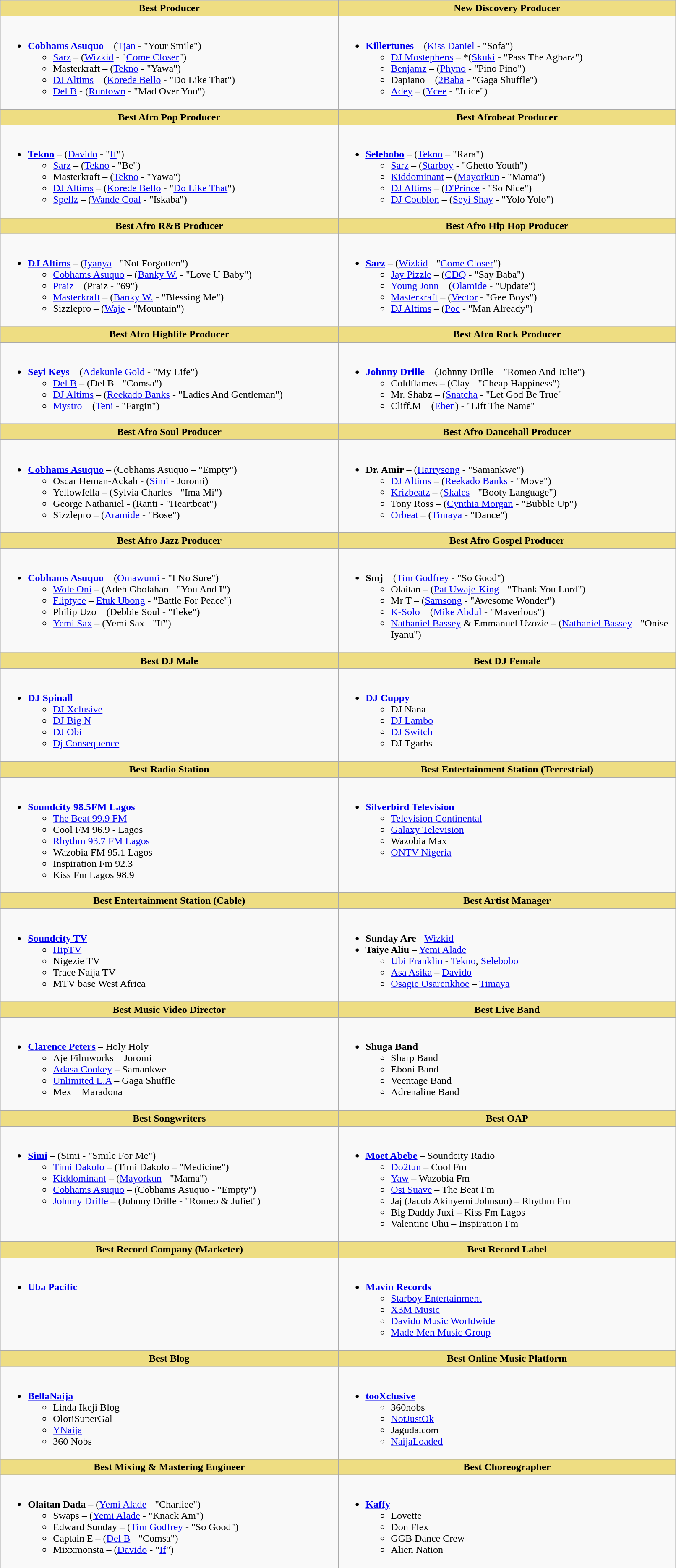<table class=wikitable width="85%">
<tr>
<th style="background:#EEDD82;" ! width="50%">Best Producer</th>
<th style="background:#EEDD82;" ! width="50%">New Discovery Producer</th>
</tr>
<tr>
<td valign="top"><br><ul><li><strong><a href='#'>Cobhams Asuquo</a></strong> – (<a href='#'>Tjan</a> - "Your Smile")<ul><li><a href='#'>Sarz</a> – (<a href='#'>Wizkid</a> - "<a href='#'>Come Closer</a>")</li><li>Masterkraft – (<a href='#'>Tekno</a> - "Yawa")</li><li><a href='#'>DJ Altims</a> – (<a href='#'>Korede Bello</a> - "Do Like That")</li><li><a href='#'>Del B</a> - (<a href='#'>Runtown</a> - "Mad Over You")</li></ul></li></ul></td>
<td valign="top"><br><ul><li><strong><a href='#'>Killertunes</a></strong> – (<a href='#'>Kiss Daniel</a> - "Sofa")<ul><li><a href='#'>DJ Mostephens</a> – *(<a href='#'>Skuki</a> - "Pass The Agbara")</li><li><a href='#'>Benjamz</a> – (<a href='#'>Phyno</a> - "Pino Pino")</li><li>Dapiano – (<a href='#'>2Baba</a> - "Gaga Shuffle")</li><li><a href='#'>Adey</a> – (<a href='#'>Ycee</a> - "Juice")</li></ul></li></ul></td>
</tr>
<tr>
<th style="background:#EEDD82;" ! width="50%">Best Afro Pop Producer</th>
<th style="background:#EEDD82;" ! width="50%">Best Afrobeat Producer</th>
</tr>
<tr>
<td valign="top"><br><ul><li><strong><a href='#'>Tekno</a></strong> – (<a href='#'>Davido</a> - "<a href='#'>If</a>")<ul><li><a href='#'>Sarz</a> – (<a href='#'>Tekno</a> - "Be")</li><li>Masterkraft – (<a href='#'>Tekno</a> - "Yawa")</li><li><a href='#'>DJ Altims</a> – (<a href='#'>Korede Bello</a> - "<a href='#'>Do Like That</a>")</li><li><a href='#'>Spellz</a> – (<a href='#'>Wande Coal</a> - "Iskaba")</li></ul></li></ul></td>
<td valign="top"><br><ul><li><strong><a href='#'>Selebobo</a></strong> – (<a href='#'>Tekno</a> – "Rara")<ul><li><a href='#'>Sarz</a> – (<a href='#'>Starboy</a> - "Ghetto Youth")</li><li><a href='#'>Kiddominant</a> – (<a href='#'>Mayorkun</a> - "Mama")</li><li><a href='#'>DJ Altims</a> – (<a href='#'>D'Prince</a> - "So Nice")</li><li><a href='#'>DJ Coublon</a> – (<a href='#'>Seyi Shay</a> - "Yolo Yolo")</li></ul></li></ul></td>
</tr>
<tr>
<th style="background:#EEDD82;" ! width="50%">Best Afro R&B Producer</th>
<th style="background:#EEDD82;" ! width="50%">Best Afro Hip Hop Producer</th>
</tr>
<tr>
<td valign="top"><br><ul><li><strong><a href='#'>DJ Altims</a></strong> – (<a href='#'>Iyanya</a> - "Not Forgotten")<ul><li><a href='#'>Cobhams Asuquo</a> – (<a href='#'>Banky W.</a> - "Love U Baby")</li><li><a href='#'>Praiz</a> – (Praiz - "69")</li><li><a href='#'>Masterkraft</a> – (<a href='#'>Banky W.</a> - "Blessing Me")</li><li>Sizzlepro – (<a href='#'>Waje</a> - "Mountain")</li></ul></li></ul></td>
<td valign="top"><br><ul><li><strong><a href='#'>Sarz</a></strong> – (<a href='#'>Wizkid</a> - "<a href='#'>Come Closer</a>")<ul><li><a href='#'>Jay Pizzle</a> – (<a href='#'>CDQ</a> - "Say Baba")</li><li><a href='#'>Young Jonn</a> – (<a href='#'>Olamide</a> - "Update")</li><li><a href='#'>Masterkraft</a> – (<a href='#'>Vector</a> - "Gee Boys")</li><li><a href='#'>DJ Altims</a> – (<a href='#'>Poe</a> - "Man Already")</li></ul></li></ul></td>
</tr>
<tr>
<th style="background:#EEDD82;" ! width="50%">Best Afro Highlife Producer</th>
<th style="background:#EEDD82;" ! width="50%">Best Afro Rock Producer</th>
</tr>
<tr>
<td valign="top"><br><ul><li><strong><a href='#'>Seyi Keys</a></strong> – (<a href='#'>Adekunle Gold</a> - "My Life")<ul><li><a href='#'>Del B</a> – (Del B - "Comsa")</li><li><a href='#'>DJ Altims</a> – (<a href='#'>Reekado Banks</a> - "Ladies And Gentleman")</li><li><a href='#'>Mystro</a> – (<a href='#'>Teni</a> - "Fargin")</li></ul></li></ul></td>
<td valign="top"><br><ul><li><strong><a href='#'>Johnny Drille</a></strong> – (Johnny Drille – "Romeo And Julie")<ul><li>Coldflames – (Clay - "Cheap Happiness")</li><li>Mr. Shabz – (<a href='#'>Snatcha</a> - "Let God Be True"</li><li>Cliff.M – (<a href='#'>Eben</a>) - "Lift The Name"</li></ul></li></ul></td>
</tr>
<tr>
<th style="background:#EEDD82;" ! width="50%">Best Afro Soul Producer</th>
<th style="background:#EEDD82;" ! width="50%">Best Afro Dancehall Producer</th>
</tr>
<tr>
<td valign="top"><br><ul><li><strong><a href='#'>Cobhams Asuquo</a></strong> – (Cobhams Asuquo – "Empty")<ul><li>Oscar Heman-Ackah - (<a href='#'>Simi</a> - Joromi)</li><li>Yellowfella – (Sylvia Charles - "Ima Mi")</li><li>George Nathaniel - (Ranti - "Heartbeat")</li><li>Sizzlepro – (<a href='#'>Aramide</a> - "Bose")</li></ul></li></ul></td>
<td valign="top"><br><ul><li><strong>Dr. Amir</strong> – (<a href='#'>Harrysong</a> - "Samankwe")<ul><li><a href='#'>DJ Altims</a> – (<a href='#'>Reekado Banks</a> - "Move")</li><li><a href='#'>Krizbeatz</a> – (<a href='#'>Skales</a> - "Booty Language")</li><li>Tony Ross – (<a href='#'>Cynthia Morgan</a> - "Bubble Up")</li><li><a href='#'>Orbeat</a> – (<a href='#'>Timaya</a> - "Dance")</li></ul></li></ul></td>
</tr>
<tr>
<th style="background:#EEDD82;" ! width="50%">Best Afro Jazz Producer</th>
<th style="background:#EEDD82;" ! width="50%">Best Afro Gospel Producer</th>
</tr>
<tr>
<td valign="top"><br><ul><li><strong><a href='#'>Cobhams Asuquo</a></strong> – (<a href='#'>Omawumi</a> - "I No Sure")<ul><li><a href='#'>Wole Oni</a> – (Adeh Gbolahan - "You And I")</li><li><a href='#'>Fliptyce</a> – <a href='#'>Etuk Ubong</a> - "Battle For Peace")</li><li>Philip Uzo – (Debbie Soul - "Ileke")</li><li><a href='#'>Yemi Sax</a> – (Yemi Sax - "If")</li></ul></li></ul></td>
<td valign="top"><br><ul><li><strong>Smj</strong> – (<a href='#'>Tim Godfrey</a> - "So Good")<ul><li>Olaitan – (<a href='#'>Pat Uwaje-King</a> - "Thank You Lord")</li><li>Mr T – (<a href='#'>Samsong</a> - "Awesome Wonder")</li><li><a href='#'>K-Solo</a> – (<a href='#'>Mike Abdul</a> - "Maverlous")</li><li><a href='#'>Nathaniel Bassey</a> & Emmanuel Uzozie – (<a href='#'>Nathaniel Bassey</a> - "Onise Iyanu")</li></ul></li></ul></td>
</tr>
<tr>
<th style="background:#EEDD82;" ! width="50%">Best DJ Male</th>
<th style="background:#EEDD82;" ! width="50%">Best DJ Female</th>
</tr>
<tr>
<td valign="top"><br><ul><li><strong><a href='#'>DJ Spinall</a></strong><ul><li><a href='#'>DJ Xclusive</a></li><li><a href='#'>DJ Big N</a></li><li><a href='#'>DJ Obi</a></li><li><a href='#'>Dj Consequence</a></li></ul></li></ul></td>
<td valign="top"><br><ul><li><strong><a href='#'>DJ Cuppy</a></strong><ul><li>DJ Nana</li><li><a href='#'>DJ Lambo</a></li><li><a href='#'>DJ Switch</a></li><li>DJ Tgarbs</li></ul></li></ul></td>
</tr>
<tr>
<th style="background:#EEDD82;" ! width="50%">Best Radio Station</th>
<th style="background:#EEDD82;" ! width="50%">Best Entertainment Station (Terrestrial)</th>
</tr>
<tr>
<td valign="top"><br><ul><li><strong><a href='#'>Soundcity 98.5FM Lagos</a></strong><ul><li><a href='#'>The Beat 99.9 FM</a></li><li>Cool FM 96.9 - Lagos</li><li><a href='#'>Rhythm 93.7 FM Lagos</a></li><li>Wazobia FM 95.1 Lagos</li><li>Inspiration Fm 92.3</li><li>Kiss Fm Lagos 98.9</li></ul></li></ul></td>
<td valign="top"><br><ul><li><strong><a href='#'>Silverbird Television</a></strong><ul><li><a href='#'>Television Continental</a></li><li><a href='#'>Galaxy Television</a></li><li>Wazobia Max</li><li><a href='#'>ONTV Nigeria</a></li></ul></li></ul></td>
</tr>
<tr>
<th style="background:#EEDD82;" ! width="50%">Best Entertainment Station (Cable)</th>
<th style="background:#EEDD82;" ! width="50%">Best Artist Manager</th>
</tr>
<tr>
<td valign="top"><br><ul><li><strong><a href='#'>Soundcity TV</a></strong><ul><li><a href='#'>HipTV</a></li><li>Nigezie TV</li><li>Trace Naija TV</li><li>MTV base West Africa</li></ul></li></ul></td>
<td valign="top"><br><ul><li><strong>Sunday Are</strong> - <a href='#'>Wizkid</a></li><li><strong>Taiye Aliu</strong> – <a href='#'>Yemi Alade</a><ul><li><a href='#'>Ubi Franklin</a> - <a href='#'>Tekno</a>, <a href='#'>Selebobo</a></li><li><a href='#'>Asa Asika</a> – <a href='#'>Davido</a></li><li><a href='#'>Osagie Osarenkhoe</a> – <a href='#'>Timaya</a></li></ul></li></ul></td>
</tr>
<tr>
<th style="background:#EEDD82;" ! width="50%">Best Music Video Director</th>
<th style="background:#EEDD82;" ! width="50%">Best Live Band</th>
</tr>
<tr>
<td valign="top"><br><ul><li><strong><a href='#'>Clarence Peters</a></strong> – Holy Holy<ul><li>Aje Filmworks – Joromi</li><li><a href='#'>Adasa Cookey</a> – Samankwe</li><li><a href='#'>Unlimited L.A</a> – Gaga Shuffle</li><li>Mex – Maradona</li></ul></li></ul></td>
<td valign="top"><br><ul><li><strong>Shuga Band</strong><ul><li>Sharp Band</li><li>Eboni Band</li><li>Veentage Band</li><li>Adrenaline Band</li></ul></li></ul></td>
</tr>
<tr>
<th style="background:#EEDD82;" ! width="50%">Best Songwriters</th>
<th style="background:#EEDD82;" ! width="50%">Best OAP</th>
</tr>
<tr>
<td valign="top"><br><ul><li><strong><a href='#'>Simi</a></strong> – (Simi - "Smile For Me")<ul><li><a href='#'>Timi Dakolo</a> – (Timi Dakolo – "Medicine")</li><li><a href='#'>Kiddominant</a> – (<a href='#'>Mayorkun</a> - "Mama")</li><li><a href='#'>Cobhams Asuquo</a> – (Cobhams Asuquo - "Empty")</li><li><a href='#'>Johnny Drille</a> – (Johnny Drille - "Romeo & Juliet")</li></ul></li></ul></td>
<td valign="top"><br><ul><li><strong><a href='#'>Moet Abebe</a></strong> – Soundcity Radio<ul><li><a href='#'>Do2tun</a> – Cool Fm</li><li><a href='#'>Yaw</a> – Wazobia Fm</li><li><a href='#'>Osi Suave</a> – The Beat Fm</li><li>Jaj (Jacob Akinyemi Johnson) – Rhythm Fm</li><li>Big Daddy Juxi – Kiss Fm Lagos</li><li>Valentine Ohu – Inspiration Fm</li></ul></li></ul></td>
</tr>
<tr>
<th style="background:#EEDD82;" ! width="50%">Best Record Company (Marketer)</th>
<th style="background:#EEDD82;" ! width="50%">Best Record Label</th>
</tr>
<tr>
<td valign="top"><br><ul><li><strong><a href='#'>Uba Pacific</a></strong></li></ul></td>
<td valign="top"><br><ul><li><strong><a href='#'>Mavin Records</a></strong><ul><li><a href='#'>Starboy Entertainment</a></li><li><a href='#'>X3M Music</a></li><li><a href='#'>Davido Music Worldwide</a></li><li><a href='#'>Made Men Music Group</a></li></ul></li></ul></td>
</tr>
<tr>
<th style="background:#EEDD82;" ! width="50%">Best Blog</th>
<th style="background:#EEDD82;" ! width="50%">Best Online Music Platform</th>
</tr>
<tr>
<td valign="top"><br><ul><li><strong><a href='#'>BellaNaija</a></strong><ul><li>Linda Ikeji Blog</li><li>OloriSuperGal</li><li><a href='#'>YNaija</a></li><li>360 Nobs</li></ul></li></ul></td>
<td valign="top"><br><ul><li><strong><a href='#'>tooXclusive</a></strong><ul><li>360nobs</li><li><a href='#'>NotJustOk</a></li><li>Jaguda.com</li><li><a href='#'>NaijaLoaded</a></li></ul></li></ul></td>
</tr>
<tr>
<th style="background:#EEDD82;" ! width="50%">Best Mixing & Mastering Engineer</th>
<th style="background:#EEDD82;" ! width="50%">Best Choreographer</th>
</tr>
<tr>
<td valign="top"><br><ul><li><strong>Olaitan Dada</strong> – (<a href='#'>Yemi Alade</a> - "Charliee")<ul><li>Swaps – (<a href='#'>Yemi Alade</a> - "Knack Am")</li><li>Edward Sunday – (<a href='#'>Tim Godfrey</a> - "So Good")</li><li>Captain E – (<a href='#'>Del B</a> - "Comsa")</li><li>Mixxmonsta – (<a href='#'>Davido</a> - "<a href='#'>If</a>")</li></ul></li></ul></td>
<td valign="top"><br><ul><li><strong><a href='#'>Kaffy</a></strong><ul><li>Lovette</li><li>Don Flex</li><li>GGB Dance Crew</li><li>Alien Nation</li></ul></li></ul></td>
</tr>
</table>
